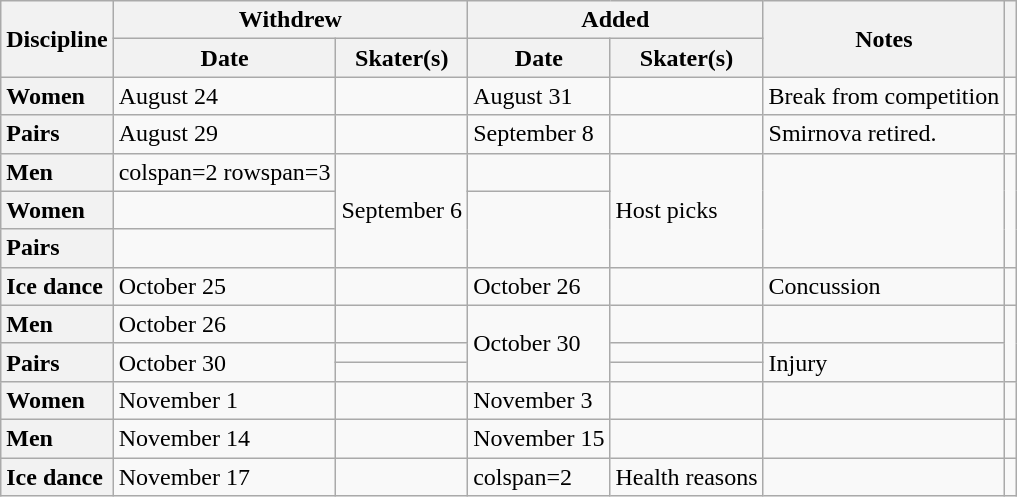<table class="wikitable unsortable">
<tr>
<th scope="col" rowspan=2>Discipline</th>
<th scope="col" colspan=2>Withdrew</th>
<th scope="col" colspan=2>Added</th>
<th scope="col" rowspan=2>Notes</th>
<th scope="col" rowspan=2></th>
</tr>
<tr>
<th>Date</th>
<th>Skater(s)</th>
<th>Date</th>
<th>Skater(s)</th>
</tr>
<tr>
<th scope="row" style="text-align:left">Women</th>
<td>August 24</td>
<td></td>
<td>August 31</td>
<td></td>
<td>Break from competition</td>
<td></td>
</tr>
<tr>
<th scope="row" style="text-align:left">Pairs</th>
<td>August 29</td>
<td></td>
<td>September 8</td>
<td></td>
<td>Smirnova retired.</td>
<td></td>
</tr>
<tr>
<th scope="row" style="text-align:left">Men</th>
<td>colspan=2 rowspan=3 </td>
<td rowspan=3>September 6</td>
<td></td>
<td rowspan=3>Host picks</td>
<td rowspan=3></td>
</tr>
<tr>
<th scope="row" style="text-align:left">Women</th>
<td></td>
</tr>
<tr>
<th scope="row" style="text-align:left">Pairs</th>
<td></td>
</tr>
<tr>
<th scope="row" style="text-align:left">Ice dance</th>
<td>October 25</td>
<td></td>
<td>October 26</td>
<td></td>
<td>Concussion</td>
<td></td>
</tr>
<tr>
<th scope="row" style="text-align:left">Men</th>
<td>October 26</td>
<td></td>
<td rowspan="3">October 30</td>
<td></td>
<td></td>
<td rowspan=3></td>
</tr>
<tr>
<th scope="row" style="text-align:left" rowspan="2">Pairs</th>
<td rowspan="2">October 30</td>
<td></td>
<td></td>
<td rowspan="2">Injury</td>
</tr>
<tr>
<td></td>
<td></td>
</tr>
<tr>
<th scope="row" style="text-align:left">Women</th>
<td>November 1</td>
<td></td>
<td>November 3</td>
<td></td>
<td></td>
<td></td>
</tr>
<tr>
<th scope="row" style="text-align:left">Men</th>
<td>November 14</td>
<td></td>
<td>November 15</td>
<td></td>
<td></td>
<td></td>
</tr>
<tr>
<th scope="row" style="text-align:left">Ice dance</th>
<td>November 17</td>
<td></td>
<td>colspan=2 </td>
<td>Health reasons</td>
<td></td>
</tr>
</table>
